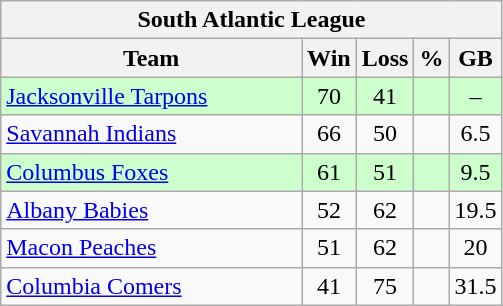<table class="wikitable">
<tr>
<th colspan="5">South Atlantic League</th>
</tr>
<tr>
<th width="60%">Team</th>
<th>Win</th>
<th>Loss</th>
<th>%</th>
<th>GB</th>
</tr>
<tr align=center bgcolor=ccffcc>
<td align=left><a href='#'>Jacksonville Tarpons</a></td>
<td>70</td>
<td>41</td>
<td></td>
<td>–</td>
</tr>
<tr align=center>
<td align=left><a href='#'>Savannah Indians</a></td>
<td>66</td>
<td>50</td>
<td></td>
<td>6.5</td>
</tr>
<tr align=center bgcolor=ccffcc>
<td align=left><a href='#'>Columbus Foxes</a></td>
<td>61</td>
<td>51</td>
<td></td>
<td>9.5</td>
</tr>
<tr align=center>
<td align=left><a href='#'>Albany Babies</a></td>
<td>52</td>
<td>62</td>
<td></td>
<td>19.5</td>
</tr>
<tr align=center>
<td align=left><a href='#'>Macon Peaches</a></td>
<td>51</td>
<td>62</td>
<td></td>
<td>20</td>
</tr>
<tr align=center>
<td align=left><a href='#'>Columbia Comers</a></td>
<td>41</td>
<td>75</td>
<td></td>
<td>31.5</td>
</tr>
</table>
